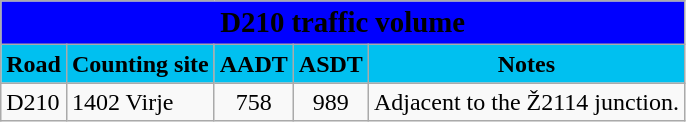<table class="wikitable">
<tr>
<td colspan=5 bgcolor=blue align=center style=margin-top:15><span><big><strong>D210 traffic volume</strong></big></span></td>
</tr>
<tr>
<td align=center bgcolor=00c0f0><strong>Road</strong></td>
<td align=center bgcolor=00c0f0><strong>Counting site</strong></td>
<td align=center bgcolor=00c0f0><strong>AADT</strong></td>
<td align=center bgcolor=00c0f0><strong>ASDT</strong></td>
<td align=center bgcolor=00c0f0><strong>Notes</strong></td>
</tr>
<tr>
<td> D210</td>
<td>1402 Virje</td>
<td align=center>758</td>
<td align=center>989</td>
<td>Adjacent to the Ž2114 junction.</td>
</tr>
</table>
